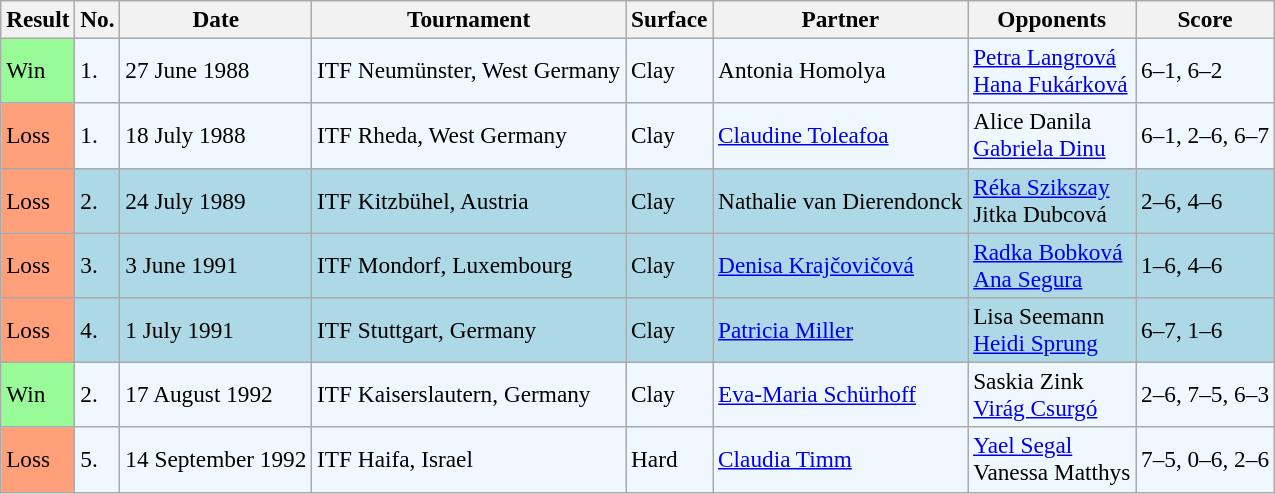<table class="sortable wikitable" style=font-size:97%>
<tr>
<th>Result</th>
<th>No.</th>
<th>Date</th>
<th>Tournament</th>
<th>Surface</th>
<th>Partner</th>
<th>Opponents</th>
<th class="unsortable">Score</th>
</tr>
<tr style="background:#f0f8ff;">
<td style="background:#98fb98;">Win</td>
<td>1.</td>
<td>27 June 1988</td>
<td>ITF Neumünster, West Germany</td>
<td>Clay</td>
<td> Antonia Homolya</td>
<td> <a href='#'>Petra Langrová</a> <br>  <a href='#'>Hana Fukárková</a></td>
<td>6–1, 6–2</td>
</tr>
<tr style="background:#f0f8ff;">
<td style="background:#ffa07a;">Loss</td>
<td>1.</td>
<td>18 July 1988</td>
<td>ITF Rheda, West Germany</td>
<td>Clay</td>
<td> <a href='#'>Claudine Toleafoa</a></td>
<td> Alice Danila <br>  <a href='#'>Gabriela Dinu</a></td>
<td>6–1, 2–6, 6–7</td>
</tr>
<tr bgcolor=lightblue>
<td style="background:#ffa07a;">Loss</td>
<td>2.</td>
<td>24 July 1989</td>
<td>ITF Kitzbühel, Austria</td>
<td>Clay</td>
<td> Nathalie van Dierendonck</td>
<td> <a href='#'>Réka Szikszay</a> <br>  Jitka Dubcová</td>
<td>2–6, 4–6</td>
</tr>
<tr bgcolor=lightblue>
<td style="background:#ffa07a;">Loss</td>
<td>3.</td>
<td>3 June 1991</td>
<td>ITF Mondorf, Luxembourg</td>
<td>Clay</td>
<td> <a href='#'>Denisa Krajčovičová</a></td>
<td> <a href='#'>Radka Bobková</a> <br>  <a href='#'>Ana Segura</a></td>
<td>1–6, 4–6</td>
</tr>
<tr bgcolor=lightblue>
<td style="background:#ffa07a;">Loss</td>
<td>4.</td>
<td>1 July 1991</td>
<td>ITF Stuttgart, Germany</td>
<td>Clay</td>
<td> <a href='#'>Patricia Miller</a></td>
<td> Lisa Seemann <br>  <a href='#'>Heidi Sprung</a></td>
<td>6–7, 1–6</td>
</tr>
<tr style="background:#f0f8ff;">
<td style="background:#98fb98;">Win</td>
<td>2.</td>
<td>17 August 1992</td>
<td>ITF Kaiserslautern, Germany</td>
<td>Clay</td>
<td> <a href='#'>Eva-Maria Schürhoff</a></td>
<td> Saskia Zink <br>  <a href='#'>Virág Csurgó</a></td>
<td>2–6, 7–5, 6–3</td>
</tr>
<tr style="background:#f0f8ff;">
<td style="background:#ffa07a;">Loss</td>
<td>5.</td>
<td>14 September 1992</td>
<td>ITF Haifa, Israel</td>
<td>Hard</td>
<td> <a href='#'>Claudia Timm</a></td>
<td> <a href='#'>Yael Segal</a> <br>  Vanessa Matthys</td>
<td>7–5, 0–6, 2–6</td>
</tr>
</table>
